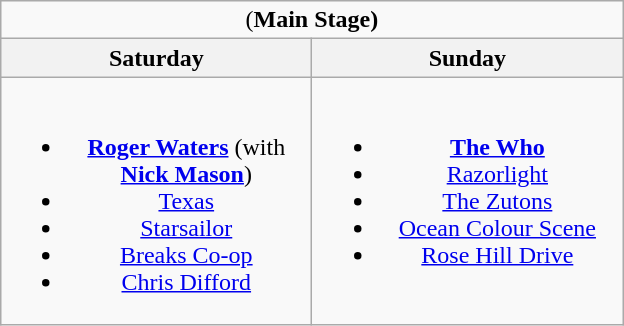<table class="wikitable">
<tr>
<td colspan="2" style="text-align:center;">(<strong>Main Stage)</strong></td>
</tr>
<tr>
<th>Saturday</th>
<th>Sunday</th>
</tr>
<tr>
<td style="text-align:center; vertical-align:top; width:200px;"><br><ul><li><strong><a href='#'>Roger Waters</a></strong> (with <strong><a href='#'>Nick Mason</a></strong>)</li><li><a href='#'>Texas</a></li><li><a href='#'>Starsailor</a></li><li><a href='#'>Breaks Co-op</a></li><li><a href='#'>Chris Difford</a></li></ul></td>
<td style="text-align:center; vertical-align:top; width:200px;"><br><ul><li><strong><a href='#'>The Who</a></strong></li><li><a href='#'>Razorlight</a></li><li><a href='#'>The Zutons</a></li><li><a href='#'>Ocean Colour Scene</a></li><li><a href='#'>Rose Hill Drive</a></li></ul></td>
</tr>
</table>
